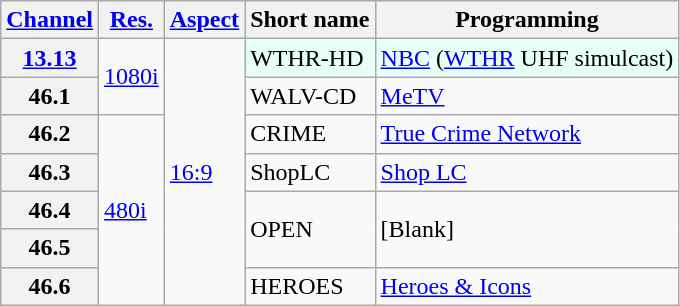<table class="wikitable">
<tr>
<th scope = "col"><a href='#'>Channel</a></th>
<th scope = "col"><a href='#'>Res.</a></th>
<th scope = "col"><a href='#'>Aspect</a></th>
<th scope = "col">Short name</th>
<th scope = "col">Programming</th>
</tr>
<tr>
<th scope = "row"><a href='#'>13.13</a></th>
<td rowspan=2><a href='#'>1080i</a></td>
<td rowspan=7><a href='#'>16:9</a></td>
<td style="background-color: #E6FFF7;">WTHR-HD</td>
<td style="background-color: #E6FFF7;"><a href='#'>NBC</a> (<a href='#'>WTHR</a> UHF simulcast)</td>
</tr>
<tr>
<th scope = "row">46.1</th>
<td>WALV-CD</td>
<td><a href='#'>MeTV</a></td>
</tr>
<tr>
<th scope = "row">46.2</th>
<td rowspan=5><a href='#'>480i</a></td>
<td>CRIME</td>
<td><a href='#'>True Crime Network</a></td>
</tr>
<tr>
<th scope = "row">46.3</th>
<td>ShopLC</td>
<td><a href='#'>Shop LC</a></td>
</tr>
<tr>
<th scope = "row">46.4</th>
<td rowspan=2>OPEN</td>
<td rowspan=2>[Blank]</td>
</tr>
<tr>
<th scope = "row">46.5</th>
</tr>
<tr>
<th scope = "row">46.6</th>
<td>HEROES</td>
<td><a href='#'>Heroes & Icons</a></td>
</tr>
</table>
